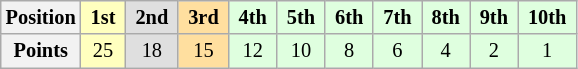<table class="wikitable" style="font-size:85%; text-align:center">
<tr>
<th>Position</th>
<td style="background:#ffffbf"> <strong>1st</strong> </td>
<td style="background:#dfdfdf"> <strong>2nd</strong> </td>
<td style="background:#ffdf9f"> <strong>3rd</strong> </td>
<td style="background:#dfffdf"> <strong>4th</strong> </td>
<td style="background:#dfffdf"> <strong>5th</strong> </td>
<td style="background:#dfffdf"> <strong>6th</strong> </td>
<td style="background:#dfffdf"> <strong>7th</strong> </td>
<td style="background:#dfffdf"> <strong>8th</strong> </td>
<td style="background:#dfffdf"> <strong>9th</strong> </td>
<td style="background:#dfffdf"> <strong>10th</strong> </td>
</tr>
<tr>
<th>Points</th>
<td style="background:#ffffbf">25</td>
<td style="background:#dfdfdf">18</td>
<td style="background:#ffdf9f">15</td>
<td style="background:#dfffdf">12</td>
<td style="background:#dfffdf">10</td>
<td style="background:#dfffdf">8</td>
<td style="background:#dfffdf">6</td>
<td style="background:#dfffdf">4</td>
<td style="background:#dfffdf">2</td>
<td style="background:#dfffdf">1</td>
</tr>
</table>
